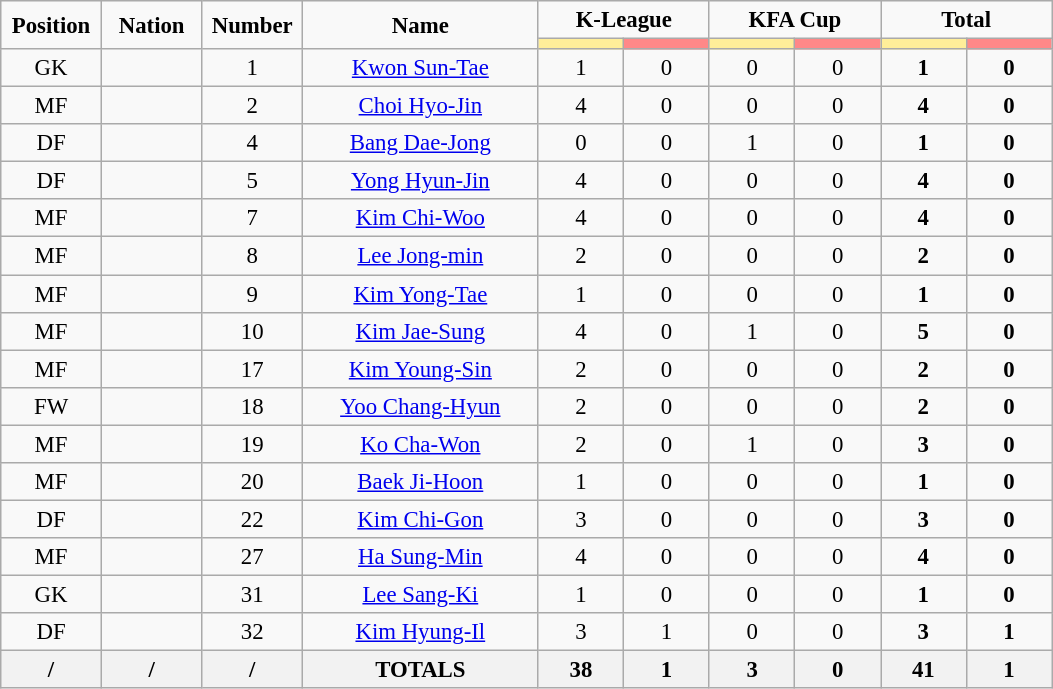<table class="wikitable" style="font-size: 95%; text-align: center;">
<tr>
<td rowspan="2" width="60" align="center"><strong>Position</strong></td>
<td rowspan="2" width="60" align="center"><strong>Nation</strong></td>
<td rowspan="2" width="60" align="center"><strong>Number</strong></td>
<td rowspan="2" width="150" align="center"><strong>Name</strong></td>
<td colspan="2" width="100" align="center"><strong>K-League</strong></td>
<td colspan="2" width="100" align="center"><strong>KFA Cup</strong></td>
<td colspan="2" width="100" align="center"><strong>Total</strong></td>
</tr>
<tr>
<th width="50" style="background: #FFEE99"></th>
<th width="50" style="background: #FF8888"></th>
<th width="50" style="background: #FFEE99"></th>
<th width="50" style="background: #FF8888"></th>
<th width="50" style="background: #FFEE99"></th>
<th width="50" style="background: #FF8888"></th>
</tr>
<tr>
<td>GK</td>
<td></td>
<td>1</td>
<td><a href='#'>Kwon Sun-Tae</a></td>
<td>1</td>
<td>0</td>
<td>0</td>
<td>0</td>
<td><strong>1</strong></td>
<td><strong>0</strong></td>
</tr>
<tr>
<td>MF</td>
<td></td>
<td>2</td>
<td><a href='#'>Choi Hyo-Jin</a></td>
<td>4</td>
<td>0</td>
<td>0</td>
<td>0</td>
<td><strong>4</strong></td>
<td><strong>0</strong></td>
</tr>
<tr>
<td>DF</td>
<td></td>
<td>4</td>
<td><a href='#'>Bang Dae-Jong</a></td>
<td>0</td>
<td>0</td>
<td>1</td>
<td>0</td>
<td><strong>1</strong></td>
<td><strong>0</strong></td>
</tr>
<tr>
<td>DF</td>
<td></td>
<td>5</td>
<td><a href='#'>Yong Hyun-Jin</a></td>
<td>4</td>
<td>0</td>
<td>0</td>
<td>0</td>
<td><strong>4</strong></td>
<td><strong>0</strong></td>
</tr>
<tr>
<td>MF</td>
<td></td>
<td>7</td>
<td><a href='#'>Kim Chi-Woo</a></td>
<td>4</td>
<td>0</td>
<td>0</td>
<td>0</td>
<td><strong>4</strong></td>
<td><strong>0</strong></td>
</tr>
<tr>
<td>MF</td>
<td></td>
<td>8</td>
<td><a href='#'>Lee Jong-min</a></td>
<td>2</td>
<td>0</td>
<td>0</td>
<td>0</td>
<td><strong>2</strong></td>
<td><strong>0</strong></td>
</tr>
<tr>
<td>MF</td>
<td></td>
<td>9</td>
<td><a href='#'>Kim Yong-Tae</a></td>
<td>1</td>
<td>0</td>
<td>0</td>
<td>0</td>
<td><strong>1</strong></td>
<td><strong>0</strong></td>
</tr>
<tr>
<td>MF</td>
<td></td>
<td>10</td>
<td><a href='#'>Kim Jae-Sung</a></td>
<td>4</td>
<td>0</td>
<td>1</td>
<td>0</td>
<td><strong>5</strong></td>
<td><strong>0</strong></td>
</tr>
<tr>
<td>MF</td>
<td></td>
<td>17</td>
<td><a href='#'>Kim Young-Sin</a></td>
<td>2</td>
<td>0</td>
<td>0</td>
<td>0</td>
<td><strong>2</strong></td>
<td><strong>0</strong></td>
</tr>
<tr>
<td>FW</td>
<td></td>
<td>18</td>
<td><a href='#'>Yoo Chang-Hyun</a></td>
<td>2</td>
<td>0</td>
<td>0</td>
<td>0</td>
<td><strong>2</strong></td>
<td><strong>0</strong></td>
</tr>
<tr>
<td>MF</td>
<td></td>
<td>19</td>
<td><a href='#'>Ko Cha-Won</a></td>
<td>2</td>
<td>0</td>
<td>1</td>
<td>0</td>
<td><strong>3</strong></td>
<td><strong>0</strong></td>
</tr>
<tr>
<td>MF</td>
<td></td>
<td>20</td>
<td><a href='#'>Baek Ji-Hoon</a></td>
<td>1</td>
<td>0</td>
<td>0</td>
<td>0</td>
<td><strong>1</strong></td>
<td><strong>0</strong></td>
</tr>
<tr>
<td>DF</td>
<td></td>
<td>22</td>
<td><a href='#'>Kim Chi-Gon</a></td>
<td>3</td>
<td>0</td>
<td>0</td>
<td>0</td>
<td><strong>3</strong></td>
<td><strong>0</strong></td>
</tr>
<tr>
<td>MF</td>
<td></td>
<td>27</td>
<td><a href='#'>Ha Sung-Min</a></td>
<td>4</td>
<td>0</td>
<td>0</td>
<td>0</td>
<td><strong>4</strong></td>
<td><strong>0</strong></td>
</tr>
<tr>
<td>GK</td>
<td></td>
<td>31</td>
<td><a href='#'>Lee Sang-Ki</a></td>
<td>1</td>
<td>0</td>
<td>0</td>
<td>0</td>
<td><strong>1</strong></td>
<td><strong>0</strong></td>
</tr>
<tr>
<td>DF</td>
<td></td>
<td>32</td>
<td><a href='#'>Kim Hyung-Il</a></td>
<td>3</td>
<td>1</td>
<td>0</td>
<td>0</td>
<td><strong>3</strong></td>
<td><strong>1</strong></td>
</tr>
<tr>
<th>/</th>
<th>/</th>
<th>/</th>
<th>TOTALS</th>
<th>38</th>
<th>1</th>
<th>3</th>
<th>0</th>
<th>41</th>
<th>1</th>
</tr>
</table>
